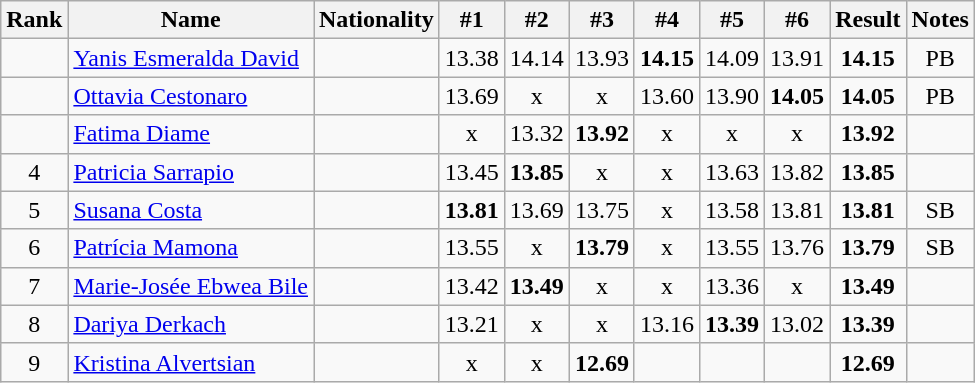<table class="wikitable sortable" style="text-align:center">
<tr>
<th>Rank</th>
<th>Name</th>
<th>Nationality</th>
<th>#1</th>
<th>#2</th>
<th>#3</th>
<th>#4</th>
<th>#5</th>
<th>#6</th>
<th>Result</th>
<th>Notes</th>
</tr>
<tr>
<td></td>
<td align=left><a href='#'>Yanis Esmeralda David</a></td>
<td align=left></td>
<td>13.38</td>
<td>14.14</td>
<td>13.93</td>
<td><strong>14.15</strong></td>
<td>14.09</td>
<td>13.91</td>
<td><strong>14.15</strong></td>
<td>PB</td>
</tr>
<tr>
<td></td>
<td align=left><a href='#'>Ottavia Cestonaro</a></td>
<td align=left></td>
<td>13.69</td>
<td>x</td>
<td>x</td>
<td>13.60</td>
<td>13.90</td>
<td><strong>14.05</strong></td>
<td><strong>14.05</strong></td>
<td>PB</td>
</tr>
<tr>
<td></td>
<td align=left><a href='#'>Fatima Diame</a></td>
<td align=left></td>
<td>x</td>
<td>13.32</td>
<td><strong>13.92</strong></td>
<td>x</td>
<td>x</td>
<td>x</td>
<td><strong>13.92</strong></td>
<td></td>
</tr>
<tr>
<td>4</td>
<td align=left><a href='#'>Patricia Sarrapio</a></td>
<td align=left></td>
<td>13.45</td>
<td><strong>13.85</strong></td>
<td>x</td>
<td>x</td>
<td>13.63</td>
<td>13.82</td>
<td><strong>13.85</strong></td>
<td></td>
</tr>
<tr>
<td>5</td>
<td align=left><a href='#'>Susana Costa</a></td>
<td align=left></td>
<td><strong>13.81</strong></td>
<td>13.69</td>
<td>13.75</td>
<td>x</td>
<td>13.58</td>
<td>13.81</td>
<td><strong>13.81</strong></td>
<td>SB</td>
</tr>
<tr>
<td>6</td>
<td align=left><a href='#'>Patrícia Mamona</a></td>
<td align=left></td>
<td>13.55</td>
<td>x</td>
<td><strong>13.79</strong></td>
<td>x</td>
<td>13.55</td>
<td>13.76</td>
<td><strong>13.79</strong></td>
<td>SB</td>
</tr>
<tr>
<td>7</td>
<td align=left><a href='#'>Marie-Josée Ebwea Bile</a></td>
<td align=left></td>
<td>13.42</td>
<td><strong>13.49</strong></td>
<td>x</td>
<td>x</td>
<td>13.36</td>
<td>x</td>
<td><strong>13.49</strong></td>
<td></td>
</tr>
<tr>
<td>8</td>
<td align=left><a href='#'>Dariya Derkach</a></td>
<td align=left></td>
<td>13.21</td>
<td>x</td>
<td>x</td>
<td>13.16</td>
<td><strong>13.39</strong></td>
<td>13.02</td>
<td><strong>13.39</strong></td>
<td></td>
</tr>
<tr>
<td>9</td>
<td align=left><a href='#'>Kristina Alvertsian</a></td>
<td align=left></td>
<td>x</td>
<td>x</td>
<td><strong>12.69</strong></td>
<td></td>
<td></td>
<td></td>
<td><strong>12.69</strong></td>
<td></td>
</tr>
</table>
